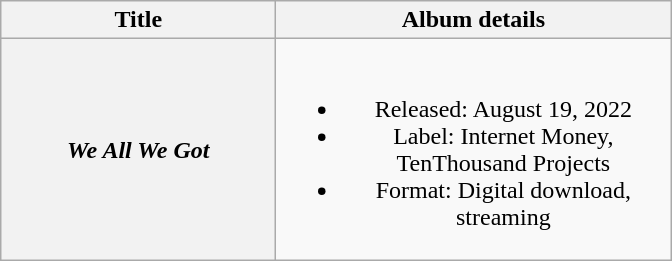<table class="wikitable plainrowheaders" style="text-align:center;">
<tr>
<th scope="col" style="width:11em;">Title</th>
<th scope="col" style="width:16em;">Album details</th>
</tr>
<tr>
<th scope="row"><em>We All We Got</em></th>
<td><br><ul><li>Released: August 19, 2022</li><li>Label: Internet Money, TenThousand Projects</li><li>Format: Digital download, streaming</li></ul></td>
</tr>
</table>
